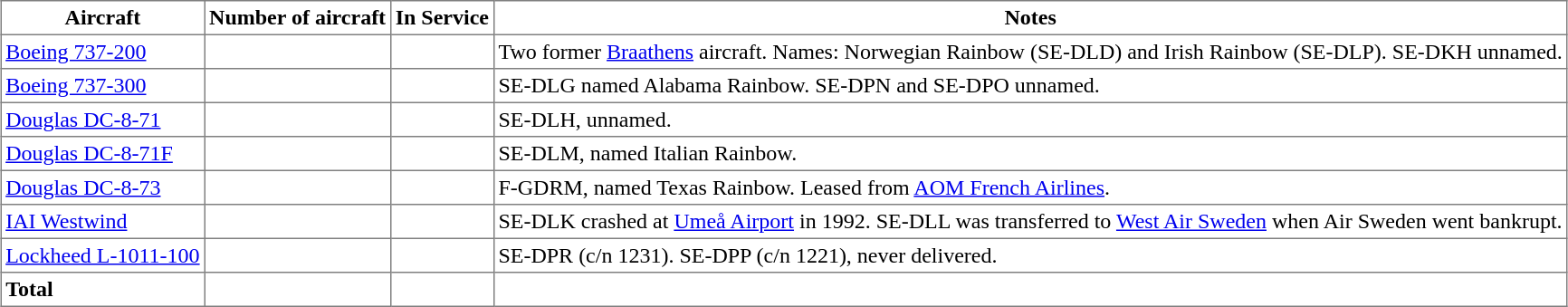<table class="toccolours sortable" border="1" cellpadding="3" style="margin:1em auto; border-collapse:collapse">
<tr>
<th>Aircraft</th>
<th>Number of aircraft</th>
<th>In Service</th>
<th>Notes</th>
</tr>
<tr>
<td><a href='#'>Boeing 737-200</a></td>
<td></td>
<td></td>
<td>Two former <a href='#'>Braathens</a> aircraft. Names: Norwegian Rainbow (SE-DLD) and Irish Rainbow (SE-DLP). SE-DKH unnamed.</td>
</tr>
<tr>
<td><a href='#'>Boeing 737-300</a></td>
<td></td>
<td></td>
<td>SE-DLG named Alabama Rainbow. SE-DPN and SE-DPO unnamed.</td>
</tr>
<tr>
<td><a href='#'>Douglas DC-8-71</a></td>
<td></td>
<td></td>
<td>SE-DLH, unnamed.</td>
</tr>
<tr>
<td><a href='#'>Douglas DC-8-71F</a></td>
<td></td>
<td></td>
<td>SE-DLM, named Italian Rainbow.</td>
</tr>
<tr>
<td><a href='#'>Douglas DC-8-73</a></td>
<td></td>
<td></td>
<td>F-GDRM, named Texas Rainbow. Leased from <a href='#'>AOM French Airlines</a>.</td>
</tr>
<tr>
<td><a href='#'>IAI Westwind</a></td>
<td></td>
<td></td>
<td>SE-DLK crashed at <a href='#'>Umeå Airport</a> in 1992. SE-DLL was transferred to <a href='#'>West Air Sweden</a> when Air Sweden went bankrupt.</td>
</tr>
<tr>
<td><a href='#'>Lockheed L-1011-100</a></td>
<td></td>
<td></td>
<td>SE-DPR (c/n 1231). SE-DPP (c/n 1221), never delivered.</td>
</tr>
<tr>
<td><strong>Total</strong></td>
<td></td>
<td></td>
<td></td>
</tr>
</table>
